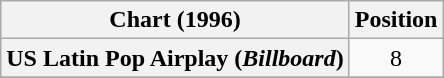<table class="wikitable plainrowheaders sortable" style="text-align:center;">
<tr>
<th scope="col">Chart (1996)</th>
<th scope="col">Position</th>
</tr>
<tr>
<th scope="row">US Latin Pop Airplay (<em>Billboard</em>)</th>
<td>8</td>
</tr>
<tr>
</tr>
</table>
